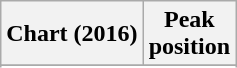<table class="wikitable sortable plainrowheaders" style="text-align:center">
<tr>
<th scope="col">Chart (2016)</th>
<th scope="col">Peak<br>position</th>
</tr>
<tr>
</tr>
<tr>
</tr>
<tr>
</tr>
<tr>
</tr>
<tr>
</tr>
<tr>
</tr>
<tr>
</tr>
<tr>
</tr>
<tr>
</tr>
<tr>
</tr>
<tr>
</tr>
<tr>
</tr>
<tr>
</tr>
<tr>
</tr>
<tr>
</tr>
<tr>
</tr>
<tr>
</tr>
<tr>
</tr>
<tr>
</tr>
<tr>
</tr>
<tr>
</tr>
</table>
